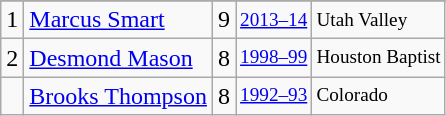<table class="wikitable">
<tr>
</tr>
<tr>
<td>1</td>
<td><a href='#'>Marcus Smart</a></td>
<td>9</td>
<td style="font-size:80%;"><a href='#'>2013–14</a></td>
<td style="font-size:80%;">Utah Valley</td>
</tr>
<tr>
<td>2</td>
<td><a href='#'>Desmond Mason</a></td>
<td>8</td>
<td style="font-size:80%;"><a href='#'>1998–99</a></td>
<td style="font-size:80%;">Houston Baptist</td>
</tr>
<tr>
<td></td>
<td><a href='#'>Brooks Thompson</a></td>
<td>8</td>
<td style="font-size:80%;"><a href='#'>1992–93</a></td>
<td style="font-size:80%;">Colorado</td>
</tr>
</table>
